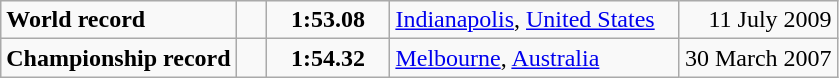<table class="wikitable">
<tr>
<td><strong>World record</strong></td>
<td style="padding-right:1em"></td>
<td style="text-align:center;padding-left:1em; padding-right:1em;"><strong>1:53.08</strong></td>
<td style="padding-right:1em"><a href='#'>Indianapolis</a>, <a href='#'>United States</a></td>
<td align=right>11 July 2009</td>
</tr>
<tr>
<td><strong>Championship record</strong></td>
<td style="padding-right:1em"></td>
<td style="text-align:center;padding-left:1em; padding-right:1em;"><strong>1:54.32</strong></td>
<td style="padding-right:1em"><a href='#'>Melbourne</a>, <a href='#'>Australia</a></td>
<td align=right>30 March 2007</td>
</tr>
</table>
